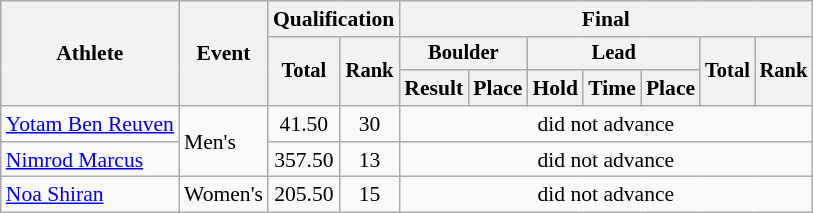<table class="wikitable" style="font-size:90%; text-align:center">
<tr>
<th rowspan="3">Athlete</th>
<th rowspan="3">Event</th>
<th colspan="2">Qualification</th>
<th colspan="9">Final</th>
</tr>
<tr style="font-size: 95%">
<th rowspan="2">Total</th>
<th rowspan="2">Rank</th>
<th colspan="2">Boulder</th>
<th colspan="3">Lead</th>
<th rowspan="2">Total</th>
<th rowspan="2">Rank</th>
</tr>
<tr>
<th>Result</th>
<th>Place</th>
<th>Hold</th>
<th>Time</th>
<th>Place</th>
</tr>
<tr>
<td align=left><a href='#'>Yotam Ben Reuven</a></td>
<td align=left rowspan=2>Men's</td>
<td>41.50</td>
<td>30</td>
<td colspan=7>did not advance</td>
</tr>
<tr>
<td align=left><a href='#'>Nimrod Marcus</a></td>
<td>357.50</td>
<td>13</td>
<td colspan=7>did not advance</td>
</tr>
<tr>
<td align=left><a href='#'>Noa Shiran</a></td>
<td align=left>Women's</td>
<td>205.50</td>
<td>15</td>
<td colspan=7>did not advance</td>
</tr>
</table>
